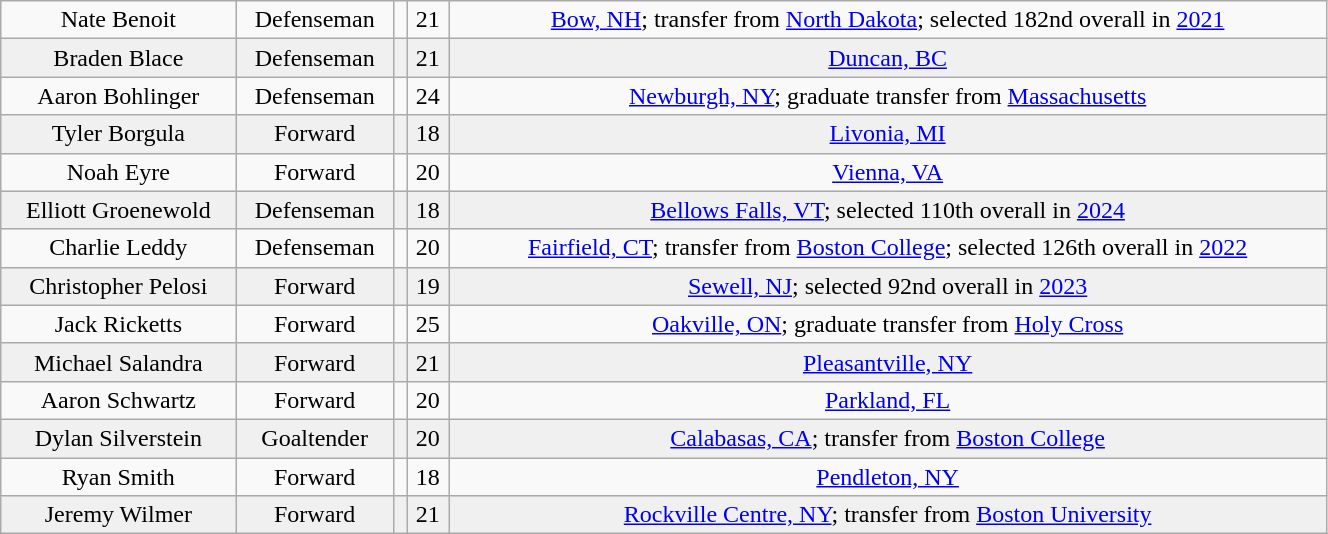<table class="wikitable" width="70%">
<tr align="center" bgcolor="">
<td>Nate Benoit</td>
<td>Defenseman</td>
<td></td>
<td>21</td>
<td><a href='#'>Bow, NH</a>; transfer from <a href='#'>North Dakota</a>; selected 182nd overall in <a href='#'>2021</a></td>
</tr>
<tr align="center" bgcolor="f0f0f0">
<td>Braden Blace</td>
<td>Defenseman</td>
<td></td>
<td>21</td>
<td><a href='#'>Duncan, BC</a></td>
</tr>
<tr align="center" bgcolor="">
<td>Aaron Bohlinger</td>
<td>Defenseman</td>
<td></td>
<td>24</td>
<td><a href='#'>Newburgh, NY</a>; graduate transfer from <a href='#'>Massachusetts</a></td>
</tr>
<tr align="center" bgcolor="f0f0f0">
<td>Tyler Borgula</td>
<td>Forward</td>
<td></td>
<td>18</td>
<td><a href='#'>Livonia, MI</a></td>
</tr>
<tr align="center" bgcolor="">
<td>Noah Eyre</td>
<td>Forward</td>
<td></td>
<td>20</td>
<td><a href='#'>Vienna, VA</a></td>
</tr>
<tr align="center" bgcolor="f0f0f0">
<td>Elliott Groenewold</td>
<td>Defenseman</td>
<td></td>
<td>18</td>
<td><a href='#'>Bellows Falls, VT</a>; selected 110th overall in <a href='#'>2024</a></td>
</tr>
<tr align="center" bgcolor="">
<td>Charlie Leddy</td>
<td>Defenseman</td>
<td></td>
<td>20</td>
<td><a href='#'>Fairfield, CT</a>; transfer from <a href='#'>Boston College</a>; selected 126th overall in <a href='#'>2022</a></td>
</tr>
<tr align="center" bgcolor="f0f0f0">
<td>Christopher Pelosi</td>
<td>Forward</td>
<td></td>
<td>19</td>
<td><a href='#'>Sewell, NJ</a>; selected 92nd overall in <a href='#'>2023</a></td>
</tr>
<tr align="center" bgcolor="">
<td>Jack Ricketts</td>
<td>Forward</td>
<td></td>
<td>25</td>
<td><a href='#'>Oakville, ON</a>; graduate transfer from <a href='#'>Holy Cross</a></td>
</tr>
<tr align="center" bgcolor="f0f0f0">
<td>Michael Salandra</td>
<td>Forward</td>
<td></td>
<td>21</td>
<td><a href='#'>Pleasantville, NY</a></td>
</tr>
<tr align="center" bgcolor="">
<td>Aaron Schwartz</td>
<td>Forward</td>
<td></td>
<td>20</td>
<td><a href='#'>Parkland, FL</a></td>
</tr>
<tr align="center" bgcolor="f0f0f0">
<td>Dylan Silverstein</td>
<td>Goaltender</td>
<td></td>
<td>20</td>
<td><a href='#'>Calabasas, CA</a>; transfer from <a href='#'>Boston College</a></td>
</tr>
<tr align="center" bgcolor="">
<td>Ryan Smith</td>
<td>Forward</td>
<td></td>
<td>18</td>
<td><a href='#'>Pendleton, NY</a></td>
</tr>
<tr align="center" bgcolor="f0f0f0">
<td>Jeremy Wilmer</td>
<td>Forward</td>
<td></td>
<td>21</td>
<td><a href='#'>Rockville Centre, NY</a>; transfer from <a href='#'>Boston University</a></td>
</tr>
</table>
